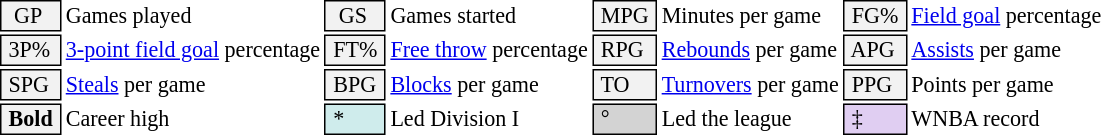<table class="toccolours" style="font-size: 92%; white-space: nowrap;">
<tr>
<td style="background-color: #F2F2F2; border: 1px solid black;">  GP</td>
<td>Games played</td>
<td style="background-color: #F2F2F2; border: 1px solid black">  GS </td>
<td>Games started</td>
<td style="background-color: #F2F2F2; border: 1px solid black"> MPG </td>
<td>Minutes per game</td>
<td style="background-color: #F2F2F2; border: 1px solid black;"> FG% </td>
<td><a href='#'>Field goal</a> percentage</td>
</tr>
<tr>
<td style="background-color: #F2F2F2; border: 1px solid black"> 3P% </td>
<td><a href='#'>3-point field goal</a> percentage</td>
<td style="background-color: #F2F2F2; border: 1px solid black"> FT% </td>
<td><a href='#'>Free throw</a> percentage</td>
<td style="background-color: #F2F2F2; border: 1px solid black;"> RPG </td>
<td><a href='#'>Rebounds</a> per game</td>
<td style="background-color: #F2F2F2; border: 1px solid black"> APG </td>
<td><a href='#'>Assists</a> per game</td>
</tr>
<tr>
<td style="background-color: #F2F2F2; border: 1px solid black"> SPG </td>
<td><a href='#'>Steals</a> per game</td>
<td style="background-color: #F2F2F2; border: 1px solid black;"> BPG </td>
<td><a href='#'>Blocks</a> per game</td>
<td style="background-color: #F2F2F2; border: 1px solid black"> TO </td>
<td><a href='#'>Turnovers</a> per game</td>
<td style="background-color: #F2F2F2; border: 1px solid black"> PPG </td>
<td>Points per game</td>
</tr>
<tr>
<td style="background-color: #F2F2F2; border: 1px solid black"> <strong>Bold</strong> </td>
<td>Career high</td>
<td style="background-color: #cfecec; border: 1px solid black"> * </td>
<td>Led Division I</td>
<td style="background-color: #D3D3D3; border: 1px solid black"> ° </td>
<td>Led the league</td>
<td style="background-color: #E0CEF2; border: 1px solid black"> ‡ </td>
<td>WNBA record</td>
</tr>
</table>
